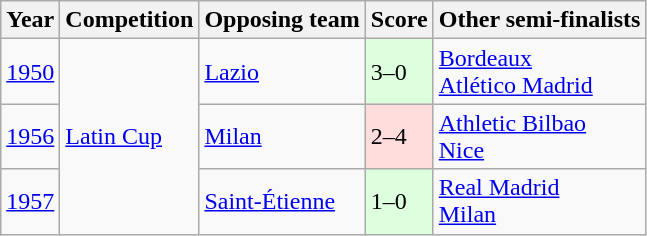<table class="wikitable">
<tr>
<th>Year</th>
<th>Competition</th>
<th>Opposing team</th>
<th>Score</th>
<th>Other semi-finalists</th>
</tr>
<tr>
<td><a href='#'>1950</a></td>
<td rowspan="3"><a href='#'>Latin Cup</a></td>
<td> <a href='#'>Lazio</a></td>
<td bgcolor="#ddffdd">3–0</td>
<td> <a href='#'>Bordeaux</a><br> <a href='#'>Atlético Madrid</a></td>
</tr>
<tr>
<td><a href='#'>1956</a></td>
<td> <a href='#'>Milan</a></td>
<td bgcolor="#ffdddd">2–4</td>
<td> <a href='#'>Athletic Bilbao</a><br> <a href='#'>Nice</a></td>
</tr>
<tr>
<td><a href='#'>1957</a></td>
<td> <a href='#'>Saint-Étienne</a></td>
<td bgcolor="#ddffdd">1–0</td>
<td> <a href='#'>Real Madrid</a><br> <a href='#'>Milan</a></td>
</tr>
</table>
